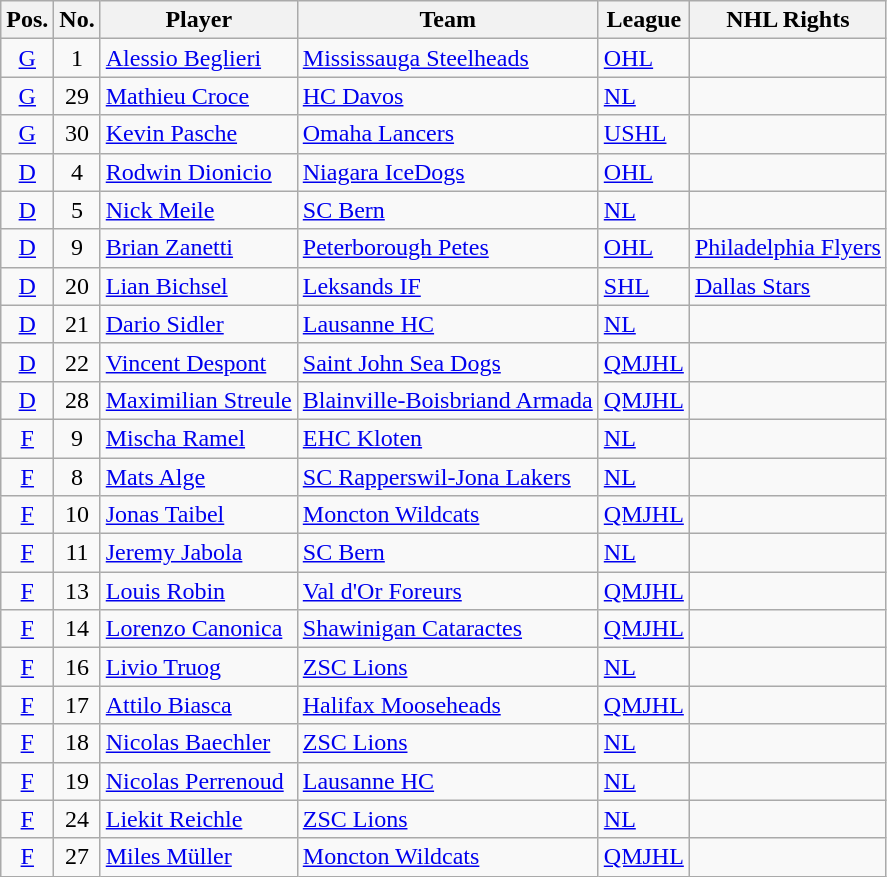<table class="wikitable sortable">
<tr>
<th>Pos.</th>
<th>No.</th>
<th>Player</th>
<th>Team</th>
<th>League</th>
<th>NHL Rights</th>
</tr>
<tr>
<td style="text-align:center;"><a href='#'>G</a></td>
<td style="text-align:center;">1</td>
<td><a href='#'>Alessio Beglieri</a></td>
<td> <a href='#'>Mississauga Steelheads</a></td>
<td> <a href='#'>OHL</a></td>
<td></td>
</tr>
<tr>
<td style="text-align:center;"><a href='#'>G</a></td>
<td style="text-align:center;">29</td>
<td><a href='#'>Mathieu Croce</a></td>
<td> <a href='#'>HC Davos</a></td>
<td> <a href='#'>NL</a></td>
<td></td>
</tr>
<tr>
<td style="text-align:center;"><a href='#'>G</a></td>
<td style="text-align:center;">30</td>
<td><a href='#'>Kevin Pasche</a></td>
<td> <a href='#'>Omaha Lancers</a></td>
<td> <a href='#'>USHL</a></td>
<td></td>
</tr>
<tr>
<td style="text-align:center;"><a href='#'>D</a></td>
<td style="text-align:center;">4</td>
<td><a href='#'>Rodwin Dionicio</a></td>
<td> <a href='#'>Niagara IceDogs</a></td>
<td> <a href='#'>OHL</a></td>
<td></td>
</tr>
<tr>
<td style="text-align:center;"><a href='#'>D</a></td>
<td style="text-align:center;">5</td>
<td><a href='#'>Nick Meile</a></td>
<td> <a href='#'>SC Bern</a></td>
<td> <a href='#'>NL</a></td>
<td></td>
</tr>
<tr>
<td style="text-align:center;"><a href='#'>D</a></td>
<td style="text-align:center;">9</td>
<td><a href='#'>Brian Zanetti</a></td>
<td> <a href='#'>Peterborough Petes</a></td>
<td> <a href='#'>OHL</a></td>
<td><a href='#'>Philadelphia Flyers</a></td>
</tr>
<tr>
<td style="text-align:center;"><a href='#'>D</a></td>
<td style="text-align:center;">20</td>
<td><a href='#'>Lian Bichsel</a></td>
<td> <a href='#'>Leksands IF</a></td>
<td> <a href='#'>SHL</a></td>
<td><a href='#'>Dallas Stars</a></td>
</tr>
<tr>
<td style="text-align:center;"><a href='#'>D</a></td>
<td style="text-align:center;">21</td>
<td><a href='#'>Dario Sidler</a></td>
<td> <a href='#'>Lausanne HC</a></td>
<td> <a href='#'>NL</a></td>
<td></td>
</tr>
<tr>
<td style="text-align:center;"><a href='#'>D</a></td>
<td style="text-align:center;">22</td>
<td><a href='#'>Vincent Despont</a></td>
<td> <a href='#'>Saint John Sea Dogs</a></td>
<td> <a href='#'>QMJHL</a></td>
<td></td>
</tr>
<tr>
<td style="text-align:center;"><a href='#'>D</a></td>
<td style="text-align:center;">28</td>
<td><a href='#'>Maximilian Streule</a></td>
<td> <a href='#'>Blainville-Boisbriand Armada</a></td>
<td> <a href='#'>QMJHL</a></td>
<td></td>
</tr>
<tr>
<td style="text-align:center;"><a href='#'>F</a></td>
<td style="text-align:center;">9</td>
<td><a href='#'>Mischa Ramel</a></td>
<td> <a href='#'>EHC Kloten</a></td>
<td> <a href='#'>NL</a></td>
<td></td>
</tr>
<tr>
<td style="text-align:center;"><a href='#'>F</a></td>
<td style="text-align:center;">8</td>
<td><a href='#'>Mats Alge</a></td>
<td> <a href='#'>SC Rapperswil-Jona Lakers</a></td>
<td> <a href='#'>NL</a></td>
<td></td>
</tr>
<tr>
<td style="text-align:center;"><a href='#'>F</a></td>
<td style="text-align:center;">10</td>
<td><a href='#'>Jonas Taibel</a></td>
<td> <a href='#'>Moncton Wildcats</a></td>
<td> <a href='#'>QMJHL</a></td>
<td></td>
</tr>
<tr>
<td style="text-align:center;"><a href='#'>F</a></td>
<td style="text-align:center;">11</td>
<td><a href='#'>Jeremy Jabola</a></td>
<td> <a href='#'>SC Bern</a></td>
<td> <a href='#'>NL</a></td>
<td></td>
</tr>
<tr>
<td style="text-align:center;"><a href='#'>F</a></td>
<td style="text-align:center;">13</td>
<td><a href='#'>Louis Robin</a></td>
<td> <a href='#'>Val d'Or Foreurs</a></td>
<td> <a href='#'>QMJHL</a></td>
<td></td>
</tr>
<tr>
<td style="text-align:center;"><a href='#'>F</a></td>
<td style="text-align:center;">14</td>
<td><a href='#'>Lorenzo Canonica</a></td>
<td> <a href='#'>Shawinigan Cataractes</a></td>
<td> <a href='#'>QMJHL</a></td>
<td></td>
</tr>
<tr>
<td style="text-align:center;"><a href='#'>F</a></td>
<td style="text-align:center;">16</td>
<td><a href='#'>Livio Truog</a></td>
<td> <a href='#'>ZSC Lions</a></td>
<td> <a href='#'>NL</a></td>
<td></td>
</tr>
<tr>
<td style="text-align:center;"><a href='#'>F</a></td>
<td style="text-align:center;">17</td>
<td><a href='#'>Attilo Biasca</a></td>
<td> <a href='#'>Halifax Mooseheads</a></td>
<td> <a href='#'>QMJHL</a></td>
<td></td>
</tr>
<tr>
<td style="text-align:center;"><a href='#'>F</a></td>
<td style="text-align:center;">18</td>
<td><a href='#'>Nicolas Baechler</a></td>
<td> <a href='#'>ZSC Lions</a></td>
<td> <a href='#'>NL</a></td>
<td></td>
</tr>
<tr>
<td style="text-align:center;"><a href='#'>F</a></td>
<td style="text-align:center;">19</td>
<td><a href='#'>Nicolas Perrenoud</a></td>
<td> <a href='#'>Lausanne HC</a></td>
<td> <a href='#'>NL</a></td>
<td></td>
</tr>
<tr>
<td style="text-align:center;"><a href='#'>F</a></td>
<td style="text-align:center;">24</td>
<td><a href='#'>Liekit Reichle</a></td>
<td> <a href='#'>ZSC Lions</a></td>
<td> <a href='#'>NL</a></td>
<td></td>
</tr>
<tr>
<td style="text-align:center;"><a href='#'>F</a></td>
<td style="text-align:center;">27</td>
<td><a href='#'>Miles Müller</a></td>
<td> <a href='#'>Moncton Wildcats</a></td>
<td> <a href='#'>QMJHL</a></td>
<td></td>
</tr>
</table>
